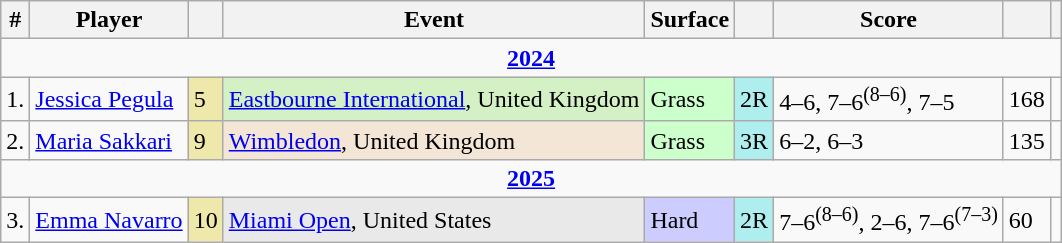<table class="wikitable sortable nowrap">
<tr>
<th>#</th>
<th>Player</th>
<th></th>
<th>Event</th>
<th>Surface</th>
<th class="unsortable"></th>
<th class="unsortable">Score</th>
<th></th>
<th class="unsortable"></th>
</tr>
<tr>
<td colspan=9 style=text-align:center><strong><a href='#'>2024</a></strong></td>
</tr>
<tr>
<td>1.</td>
<td> <a href='#'>Jessica Pegula</a></td>
<td style=background:#eee8aa>5</td>
<td style=background:#d4f1c5><a href='#'>Eastbourne International</a>, United Kingdom</td>
<td style=background:#ccffcc>Grass</td>
<td style=background:#afeeee>2R</td>
<td>4–6, 7–6<sup>(8–6)</sup>, 7–5</td>
<td>168</td>
<td></td>
</tr>
<tr>
<td>2.</td>
<td> <a href='#'>Maria Sakkari</a></td>
<td style=background:#eee8aa>9</td>
<td style=background:#f3e6d7><a href='#'>Wimbledon</a>, United Kingdom</td>
<td style=background:#ccffcc>Grass</td>
<td style=background:#afeeee>3R</td>
<td>6–2, 6–3</td>
<td>135</td>
<td></td>
</tr>
<tr>
<td colspan=9 style=text-align:center><strong><a href='#'>2025</a></strong></td>
</tr>
<tr>
<td>3.</td>
<td> <a href='#'>Emma Navarro</a></td>
<td style=background:#eee8aa>10</td>
<td style=background:#e9e9e9><a href='#'>Miami Open</a>, United States</td>
<td style=background:#ccccff>Hard</td>
<td style=background:#afeeee>2R</td>
<td>7–6<sup>(8–6)</sup>, 2–6, 7–6<sup>(7–3)</sup></td>
<td>60</td>
<td></td>
</tr>
</table>
